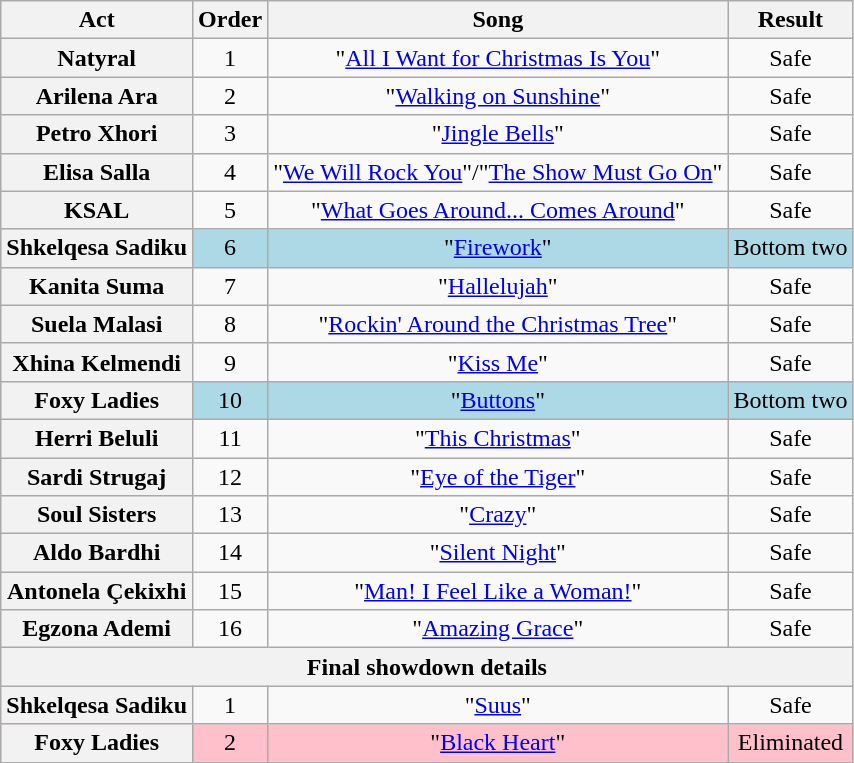<table class="wikitable plainrowheaders" style="text-align:center;">
<tr>
<th scope="col">Act</th>
<th scope="col">Order</th>
<th scope="col">Song</th>
<th scope="col">Result</th>
</tr>
<tr>
<th scope="row">Natyral</th>
<td>1</td>
<td>"<a href='#'>All I Want for Christmas Is You</a>"</td>
<td>Safe</td>
</tr>
<tr>
<th scope="row">Arilena Ara</th>
<td>2</td>
<td>"<a href='#'>Walking on Sunshine</a>"</td>
<td>Safe</td>
</tr>
<tr>
<th scope="row">Petro Xhori</th>
<td>3</td>
<td>"<a href='#'>Jingle Bells</a>"</td>
<td>Safe</td>
</tr>
<tr>
<th scope="row">Elisa Salla</th>
<td>4</td>
<td>"<a href='#'>We Will Rock You</a>"/"<a href='#'>The Show Must Go On</a>"</td>
<td>Safe</td>
</tr>
<tr>
<th scope="row">KSAL</th>
<td>5</td>
<td>"<a href='#'>What Goes Around... Comes Around</a>"</td>
<td>Safe</td>
</tr>
<tr style="background:lightblue;">
<th scope="row">Shkelqesa Sadiku</th>
<td>6</td>
<td>"<a href='#'>Firework</a>"</td>
<td>Bottom two</td>
</tr>
<tr>
<th scope="row">Kanita Suma</th>
<td>7</td>
<td>"<a href='#'>Hallelujah</a>"</td>
<td>Safe</td>
</tr>
<tr>
<th scope="row">Suela Malasi</th>
<td>8</td>
<td>"<a href='#'>Rockin' Around the Christmas Tree</a>"</td>
<td>Safe</td>
</tr>
<tr>
<th scope="row">Xhina Kelmendi</th>
<td>9</td>
<td>"<a href='#'>Kiss Me</a>"</td>
<td>Safe</td>
</tr>
<tr style="background:lightblue;">
<th scope="row">Foxy Ladies</th>
<td>10</td>
<td>"<a href='#'>Buttons</a>"</td>
<td>Bottom two</td>
</tr>
<tr>
<th scope="row">Herri Beluli</th>
<td>11</td>
<td>"<a href='#'>This Christmas</a>"</td>
<td>Safe</td>
</tr>
<tr>
<th scope="row">Sardi Strugaj</th>
<td>12</td>
<td>"<a href='#'>Eye of the Tiger</a>"</td>
<td>Safe</td>
</tr>
<tr>
<th scope="row">Soul Sisters</th>
<td>13</td>
<td>"<a href='#'>Crazy</a>"</td>
<td>Safe</td>
</tr>
<tr>
<th scope="row">Aldo Bardhi</th>
<td>14</td>
<td>"<a href='#'>Silent Night</a>"</td>
<td>Safe</td>
</tr>
<tr>
<th scope="row">Antonela Çekixhi</th>
<td>15</td>
<td>"<a href='#'>Man! I Feel Like a Woman!</a>"</td>
<td>Safe</td>
</tr>
<tr>
<th scope="row">Egzona Ademi</th>
<td>16</td>
<td>"<a href='#'>Amazing Grace</a>"</td>
<td>Safe</td>
</tr>
<tr>
<th colspan="5">Final showdown details</th>
</tr>
<tr>
<th scope="row">Shkelqesa Sadiku</th>
<td>1</td>
<td>"<a href='#'>Suus</a>"</td>
<td>Safe</td>
</tr>
<tr style="background:pink;">
<th scope="row">Foxy Ladies</th>
<td>2</td>
<td>"<a href='#'>Black Heart</a>"</td>
<td>Eliminated</td>
</tr>
</table>
